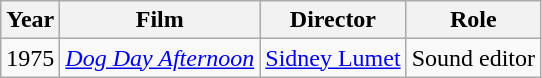<table class="wikitable">
<tr>
<th>Year</th>
<th>Film</th>
<th>Director</th>
<th>Role</th>
</tr>
<tr>
<td>1975</td>
<td><em><a href='#'>Dog Day Afternoon</a></em></td>
<td><a href='#'>Sidney Lumet</a></td>
<td>Sound editor</td>
</tr>
</table>
